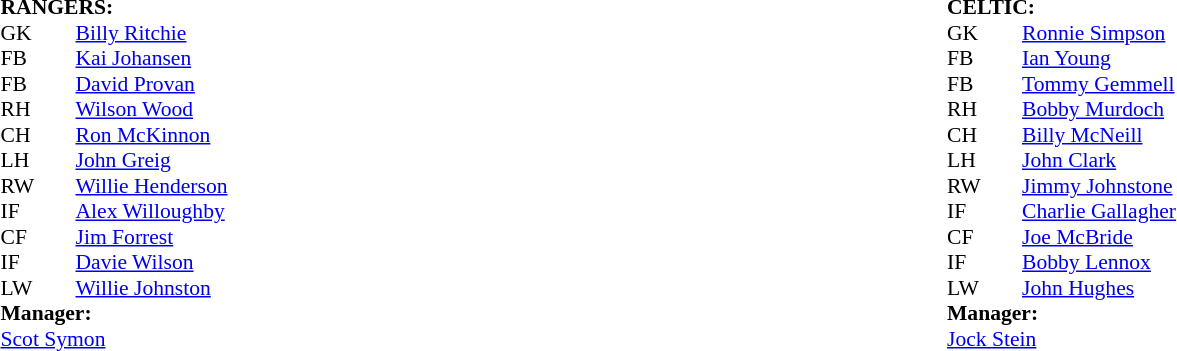<table width="100%">
<tr>
<td valign="top" width="50%"><br><table style="font-size: 90%" cellspacing="0" cellpadding="0">
<tr>
<td colspan="4"><strong>RANGERS:</strong></td>
</tr>
<tr>
<th width="25"></th>
<th width="25"></th>
</tr>
<tr>
<td>GK</td>
<td></td>
<td><a href='#'>Billy Ritchie</a></td>
</tr>
<tr>
<td>FB</td>
<td></td>
<td><a href='#'>Kai Johansen</a></td>
</tr>
<tr>
<td>FB</td>
<td></td>
<td><a href='#'>David Provan</a></td>
</tr>
<tr>
<td>RH</td>
<td></td>
<td><a href='#'>Wilson Wood</a></td>
</tr>
<tr>
<td>CH</td>
<td></td>
<td><a href='#'>Ron McKinnon</a></td>
</tr>
<tr>
<td>LH</td>
<td></td>
<td><a href='#'>John Greig</a></td>
</tr>
<tr>
<td>RW</td>
<td></td>
<td><a href='#'>Willie Henderson</a></td>
</tr>
<tr>
<td>IF</td>
<td></td>
<td><a href='#'>Alex Willoughby</a></td>
</tr>
<tr>
<td>CF</td>
<td></td>
<td><a href='#'>Jim Forrest</a></td>
</tr>
<tr>
<td>IF</td>
<td></td>
<td><a href='#'>Davie Wilson</a></td>
</tr>
<tr>
<td>LW</td>
<td></td>
<td><a href='#'>Willie Johnston</a></td>
</tr>
<tr>
<td colspan=4><strong>Manager:</strong></td>
</tr>
<tr>
<td colspan="4"><a href='#'>Scot Symon</a></td>
</tr>
</table>
</td>
<td valign="top" width="50%"><br><table style="font-size: 90%" cellspacing="0" cellpadding="0">
<tr>
<td colspan="4"><strong>CELTIC:</strong></td>
</tr>
<tr>
<th width="25"></th>
<th width="25"></th>
</tr>
<tr>
<td>GK</td>
<td></td>
<td><a href='#'>Ronnie Simpson</a></td>
</tr>
<tr>
<td>FB</td>
<td></td>
<td><a href='#'>Ian Young</a></td>
</tr>
<tr>
<td>FB</td>
<td></td>
<td><a href='#'>Tommy Gemmell</a></td>
</tr>
<tr>
<td>RH</td>
<td></td>
<td><a href='#'>Bobby Murdoch</a></td>
</tr>
<tr>
<td>CH</td>
<td></td>
<td><a href='#'>Billy McNeill</a></td>
</tr>
<tr>
<td>LH</td>
<td></td>
<td><a href='#'>John Clark</a></td>
</tr>
<tr>
<td>RW</td>
<td></td>
<td><a href='#'>Jimmy Johnstone</a></td>
</tr>
<tr>
<td>IF</td>
<td></td>
<td><a href='#'>Charlie Gallagher</a></td>
</tr>
<tr>
<td>CF</td>
<td></td>
<td><a href='#'>Joe McBride</a></td>
</tr>
<tr>
<td>IF</td>
<td></td>
<td><a href='#'>Bobby Lennox</a></td>
</tr>
<tr>
<td>LW</td>
<td></td>
<td><a href='#'>John Hughes</a></td>
</tr>
<tr>
<td colspan=4><strong>Manager:</strong></td>
</tr>
<tr>
<td colspan="4"><a href='#'>Jock Stein</a></td>
</tr>
</table>
</td>
</tr>
</table>
